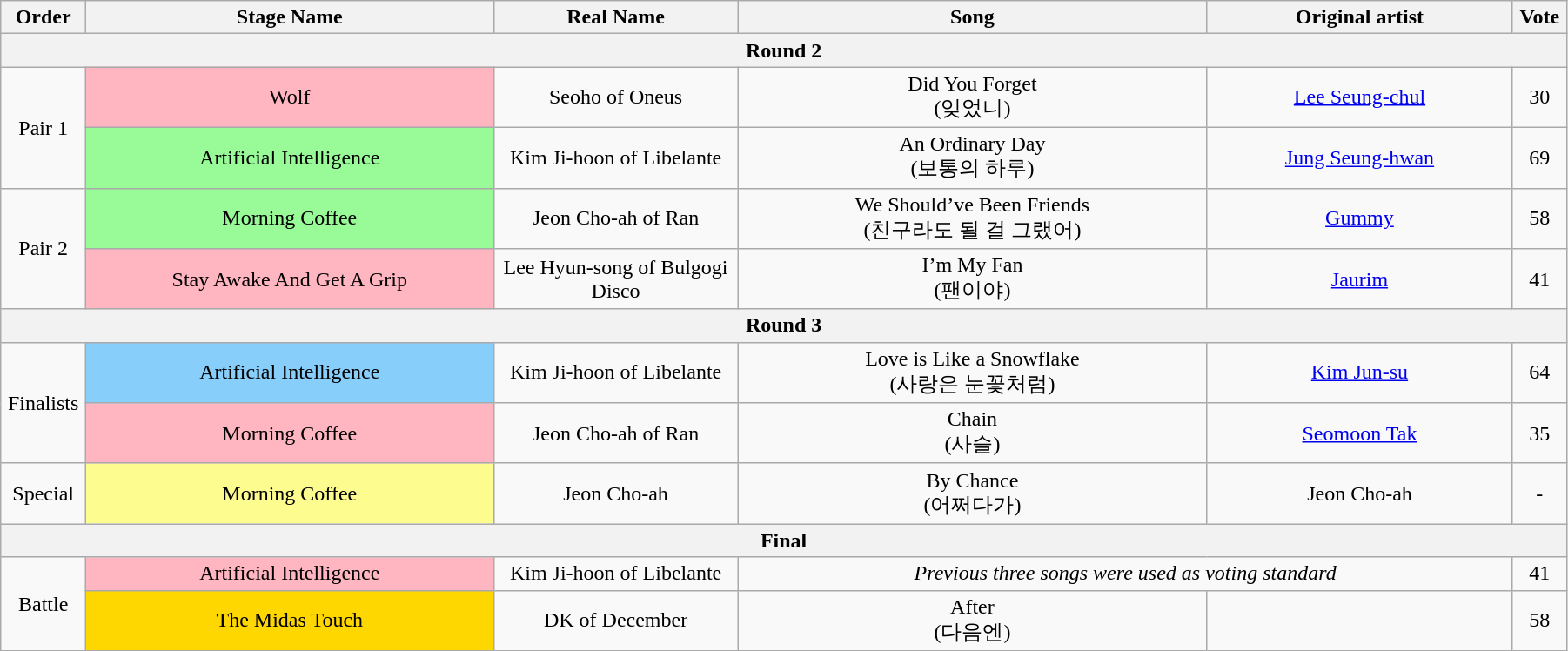<table class="wikitable" style="text-align:center; width:95%;">
<tr>
<th style="width:1%">Order</th>
<th style="width:20%;">Stage Name</th>
<th style="width:12%">Real Name</th>
<th style="width:23%;">Song</th>
<th style="width:15%;">Original artist</th>
<th style="width:1%;">Vote</th>
</tr>
<tr>
<th colspan=6>Round 2</th>
</tr>
<tr>
<td rowspan=2>Pair 1</td>
<td bgcolor="lightpink">Wolf</td>
<td>Seoho of Oneus</td>
<td>Did You Forget<br>(잊었니)</td>
<td><a href='#'>Lee Seung-chul</a></td>
<td>30</td>
</tr>
<tr>
<td bgcolor="palegreen">Artificial Intelligence</td>
<td>Kim Ji-hoon of Libelante</td>
<td>An Ordinary Day<br>(보통의 하루)</td>
<td><a href='#'>Jung Seung-hwan</a></td>
<td>69</td>
</tr>
<tr>
<td rowspan=2>Pair 2</td>
<td bgcolor="palegreen">Morning Coffee</td>
<td>Jeon Cho-ah of Ran</td>
<td>We Should’ve Been Friends<br>(친구라도 될 걸 그랬어)</td>
<td><a href='#'>Gummy</a></td>
<td>58</td>
</tr>
<tr>
<td bgcolor="lightpink">Stay Awake And Get A Grip</td>
<td>Lee Hyun-song of Bulgogi Disco</td>
<td>I’m My Fan<br>(팬이야)</td>
<td><a href='#'>Jaurim</a></td>
<td>41</td>
</tr>
<tr>
<th colspan=6>Round 3</th>
</tr>
<tr>
<td rowspan=2>Finalists</td>
<td bgcolor="lightskyblue">Artificial Intelligence</td>
<td>Kim Ji-hoon of Libelante</td>
<td>Love is Like a Snowflake<br>(사랑은 눈꽃처럼)</td>
<td><a href='#'>Kim Jun-su</a></td>
<td>64</td>
</tr>
<tr>
<td bgcolor="lightpink">Morning Coffee</td>
<td>Jeon Cho-ah of Ran</td>
<td>Chain<br>(사슬)</td>
<td><a href='#'>Seomoon Tak</a></td>
<td>35</td>
</tr>
<tr>
<td>Special</td>
<td bgcolor="#FDFC8F">Morning Coffee</td>
<td>Jeon Cho-ah</td>
<td>By Chance<br>(어쩌다가)</td>
<td>Jeon Cho-ah</td>
<td>-</td>
</tr>
<tr>
<th colspan=6>Final</th>
</tr>
<tr>
<td rowspan=2>Battle</td>
<td bgcolor="lightpink">Artificial Intelligence</td>
<td>Kim Ji-hoon of Libelante</td>
<td colspan=2><em>Previous three songs were used as voting standard</em></td>
<td>41</td>
</tr>
<tr>
<td bgcolor="gold">The Midas Touch</td>
<td>DK of December</td>
<td>After<br>(다음엔)</td>
<td></td>
<td>58</td>
</tr>
</table>
